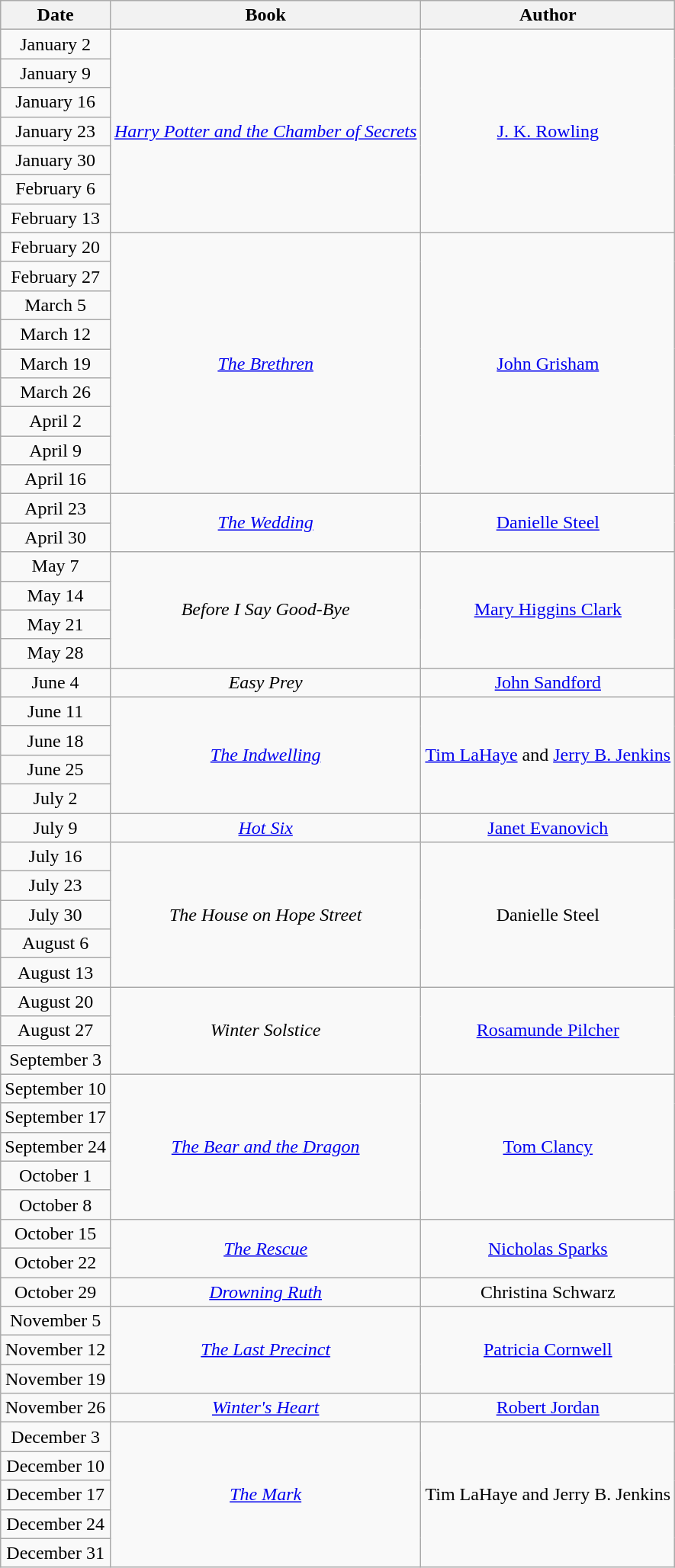<table class="wikitable sortable" style="text-align: center">
<tr>
<th>Date</th>
<th>Book</th>
<th>Author</th>
</tr>
<tr>
<td>January 2</td>
<td rowspan=7><em><a href='#'>Harry Potter and the Chamber of Secrets</a></em></td>
<td rowspan=7><a href='#'>J. K. Rowling</a></td>
</tr>
<tr>
<td>January 9</td>
</tr>
<tr>
<td>January 16</td>
</tr>
<tr>
<td>January 23</td>
</tr>
<tr>
<td>January 30</td>
</tr>
<tr>
<td>February 6</td>
</tr>
<tr>
<td>February 13</td>
</tr>
<tr>
<td>February 20</td>
<td rowspan=9><em><a href='#'>The Brethren</a></em></td>
<td rowspan=9><a href='#'>John Grisham</a></td>
</tr>
<tr>
<td>February 27</td>
</tr>
<tr>
<td>March 5</td>
</tr>
<tr>
<td>March 12</td>
</tr>
<tr>
<td>March 19</td>
</tr>
<tr>
<td>March 26</td>
</tr>
<tr>
<td>April 2</td>
</tr>
<tr>
<td>April 9</td>
</tr>
<tr>
<td>April 16</td>
</tr>
<tr>
<td>April 23</td>
<td rowspan=2><em><a href='#'>The Wedding</a></em></td>
<td rowspan=2><a href='#'>Danielle Steel</a></td>
</tr>
<tr>
<td>April 30</td>
</tr>
<tr>
<td>May 7</td>
<td rowspan=4><em>Before I Say Good-Bye</em></td>
<td rowspan=4><a href='#'>Mary Higgins Clark</a></td>
</tr>
<tr>
<td>May 14</td>
</tr>
<tr>
<td>May 21</td>
</tr>
<tr>
<td>May 28</td>
</tr>
<tr>
<td>June 4</td>
<td><em>Easy Prey</em></td>
<td><a href='#'>John Sandford</a></td>
</tr>
<tr>
<td>June 11</td>
<td rowspan=4><em><a href='#'>The Indwelling</a></em></td>
<td rowspan=4><a href='#'>Tim LaHaye</a> and <a href='#'>Jerry B. Jenkins</a></td>
</tr>
<tr>
<td>June 18</td>
</tr>
<tr>
<td>June 25</td>
</tr>
<tr>
<td>July 2</td>
</tr>
<tr>
<td>July 9</td>
<td><em><a href='#'>Hot Six</a></em></td>
<td><a href='#'>Janet Evanovich</a></td>
</tr>
<tr>
<td>July 16</td>
<td rowspan=5><em>The House on Hope Street</em></td>
<td rowspan=5>Danielle Steel</td>
</tr>
<tr>
<td>July 23</td>
</tr>
<tr>
<td>July 30</td>
</tr>
<tr>
<td>August 6</td>
</tr>
<tr>
<td>August 13</td>
</tr>
<tr>
<td>August 20</td>
<td rowspan=3><em>Winter Solstice</em></td>
<td rowspan=3><a href='#'>Rosamunde Pilcher</a></td>
</tr>
<tr>
<td>August 27</td>
</tr>
<tr>
<td>September 3</td>
</tr>
<tr>
<td>September 10</td>
<td rowspan=5><em><a href='#'>The Bear and the Dragon</a></em></td>
<td rowspan=5><a href='#'>Tom Clancy</a></td>
</tr>
<tr>
<td>September 17</td>
</tr>
<tr>
<td>September 24</td>
</tr>
<tr>
<td>October 1</td>
</tr>
<tr>
<td>October 8</td>
</tr>
<tr>
<td>October 15</td>
<td rowspan=2><em><a href='#'>The Rescue</a></em></td>
<td rowspan=2><a href='#'>Nicholas Sparks</a></td>
</tr>
<tr>
<td>October 22</td>
</tr>
<tr>
<td>October 29</td>
<td><em><a href='#'>Drowning Ruth</a></em></td>
<td>Christina Schwarz</td>
</tr>
<tr>
<td>November 5</td>
<td rowspan=3><em><a href='#'>The Last Precinct</a></em></td>
<td rowspan=3><a href='#'>Patricia Cornwell</a></td>
</tr>
<tr>
<td>November 12</td>
</tr>
<tr>
<td>November 19</td>
</tr>
<tr>
<td>November 26</td>
<td><em><a href='#'>Winter's Heart</a></em></td>
<td><a href='#'>Robert Jordan</a></td>
</tr>
<tr>
<td>December 3</td>
<td rowspan=5><em><a href='#'>The Mark</a></em></td>
<td rowspan=5>Tim LaHaye and Jerry B. Jenkins</td>
</tr>
<tr>
<td>December 10</td>
</tr>
<tr>
<td>December 17</td>
</tr>
<tr>
<td>December 24</td>
</tr>
<tr>
<td>December 31</td>
</tr>
</table>
